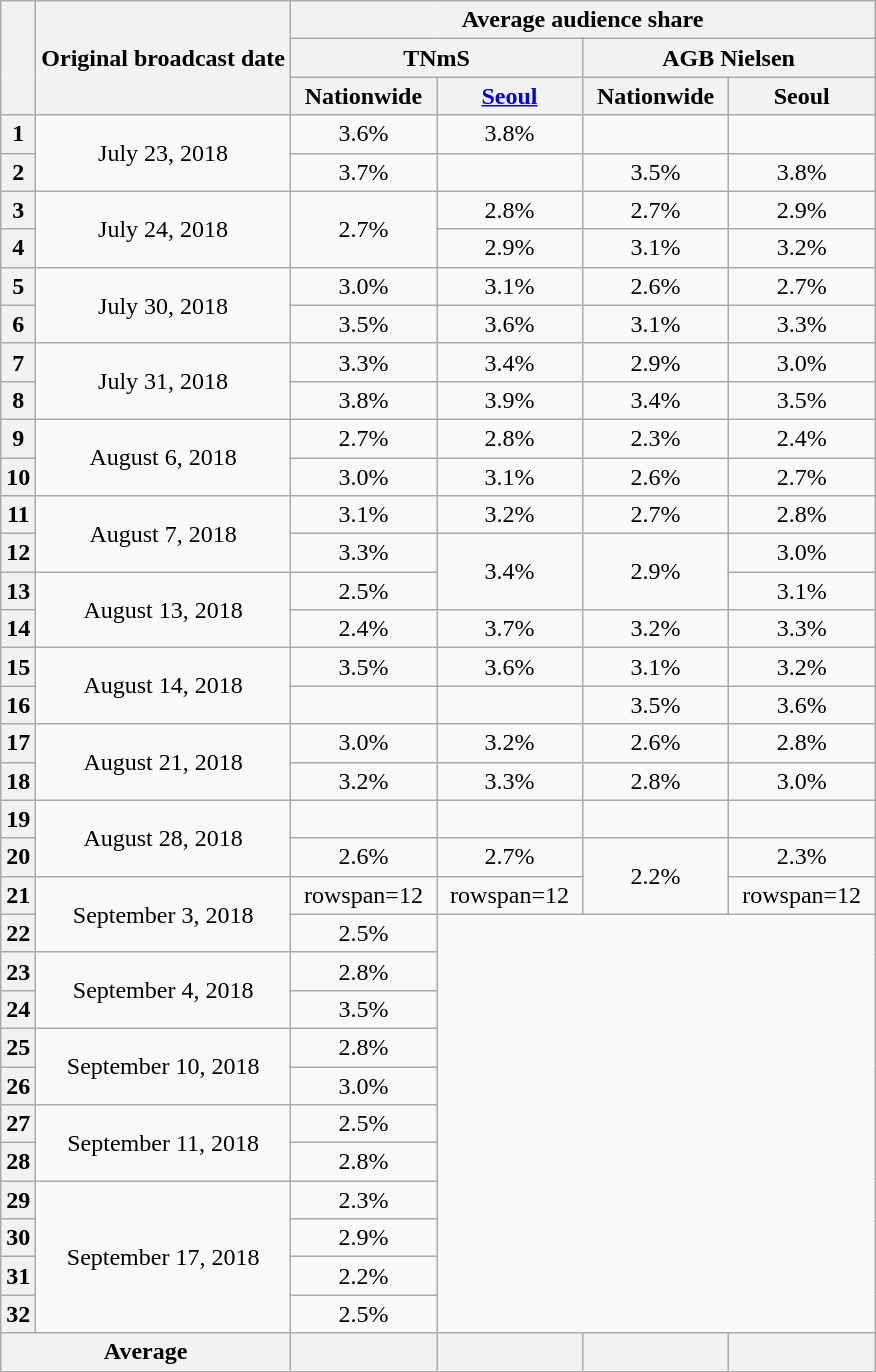<table class="wikitable" style="text-align:center">
<tr>
<th rowspan="3"></th>
<th rowspan="3">Original broadcast date</th>
<th colspan="4">Average audience share</th>
</tr>
<tr>
<th colspan="2">TNmS</th>
<th colspan="2">AGB Nielsen</th>
</tr>
<tr>
<th width="90">Nationwide</th>
<th width="90"><a href='#'>Seoul</a></th>
<th width="90">Nationwide</th>
<th width="90">Seoul</th>
</tr>
<tr>
<th>1</th>
<td rowspan="2">July 23, 2018</td>
<td>3.6%</td>
<td>3.8%</td>
<td> </td>
<td> </td>
</tr>
<tr>
<th>2</th>
<td>3.7%</td>
<td></td>
<td>3.5% </td>
<td>3.8% </td>
</tr>
<tr>
<th>3</th>
<td rowspan="2">July 24, 2018</td>
<td rowspan="2">2.7%</td>
<td>2.8%</td>
<td>2.7% </td>
<td>2.9% </td>
</tr>
<tr>
<th>4</th>
<td>2.9%</td>
<td>3.1% </td>
<td>3.2% </td>
</tr>
<tr>
<th>5</th>
<td rowspan="2">July 30, 2018</td>
<td>3.0%</td>
<td>3.1%</td>
<td>2.6% </td>
<td>2.7% </td>
</tr>
<tr>
<th>6</th>
<td>3.5%</td>
<td>3.6%</td>
<td>3.1% </td>
<td>3.3% </td>
</tr>
<tr>
<th>7</th>
<td rowspan="2">July 31, 2018</td>
<td>3.3%</td>
<td>3.4%</td>
<td>2.9% </td>
<td>3.0% </td>
</tr>
<tr>
<th>8</th>
<td>3.8%</td>
<td>3.9%</td>
<td>3.4% </td>
<td>3.5% </td>
</tr>
<tr>
<th>9</th>
<td rowspan="2">August 6, 2018</td>
<td>2.7%</td>
<td>2.8%</td>
<td>2.3% </td>
<td>2.4% </td>
</tr>
<tr>
<th>10</th>
<td>3.0%</td>
<td>3.1%</td>
<td>2.6% </td>
<td>2.7% </td>
</tr>
<tr>
<th>11</th>
<td rowspan="2">August 7, 2018</td>
<td>3.1%</td>
<td>3.2%</td>
<td>2.7% </td>
<td>2.8% </td>
</tr>
<tr>
<th>12</th>
<td>3.3%</td>
<td rowspan="2">3.4%</td>
<td rowspan="2">2.9% </td>
<td>3.0% </td>
</tr>
<tr>
<th>13</th>
<td rowspan="2">August 13, 2018</td>
<td>2.5%</td>
<td>3.1% </td>
</tr>
<tr>
<th>14</th>
<td>2.4%</td>
<td>3.7%</td>
<td>3.2% </td>
<td>3.3% </td>
</tr>
<tr>
<th>15</th>
<td rowspan="2">August 14, 2018</td>
<td>3.5%</td>
<td>3.6%</td>
<td>3.1% </td>
<td>3.2% </td>
</tr>
<tr>
<th>16</th>
<td></td>
<td></td>
<td>3.5% </td>
<td>3.6% </td>
</tr>
<tr>
<th>17</th>
<td rowspan="2">August 21, 2018</td>
<td>3.0%</td>
<td>3.2%</td>
<td>2.6% </td>
<td>2.8% </td>
</tr>
<tr>
<th>18</th>
<td>3.2%</td>
<td>3.3%</td>
<td>2.8% </td>
<td>3.0% </td>
</tr>
<tr>
<th>19</th>
<td rowspan="2">August 28, 2018</td>
<td></td>
<td></td>
<td> </td>
<td> </td>
</tr>
<tr>
<th>20</th>
<td>2.6%</td>
<td>2.7%</td>
<td rowspan="2">2.2% </td>
<td>2.3% </td>
</tr>
<tr>
<th>21</th>
<td rowspan="2">September 3, 2018</td>
<td>rowspan=12 </td>
<td>rowspan=12 </td>
<td>rowspan=12 </td>
</tr>
<tr>
<th>22</th>
<td>2.5% </td>
</tr>
<tr>
<th>23</th>
<td rowspan="2">September 4, 2018</td>
<td>2.8% </td>
</tr>
<tr>
<th>24</th>
<td>3.5% </td>
</tr>
<tr>
<th>25</th>
<td rowspan="2">September 10, 2018</td>
<td>2.8% </td>
</tr>
<tr>
<th>26</th>
<td>3.0% </td>
</tr>
<tr>
<th>27</th>
<td rowspan="2">September 11, 2018</td>
<td>2.5% </td>
</tr>
<tr>
<th>28</th>
<td>2.8% </td>
</tr>
<tr>
<th>29</th>
<td rowspan="4">September 17, 2018</td>
<td>2.3% </td>
</tr>
<tr>
<th>30</th>
<td>2.9% </td>
</tr>
<tr>
<th>31</th>
<td>2.2% </td>
</tr>
<tr>
<th>32</th>
<td>2.5% </td>
</tr>
<tr>
<th colspan="2">Average</th>
<th></th>
<th></th>
<th></th>
<th></th>
</tr>
</table>
